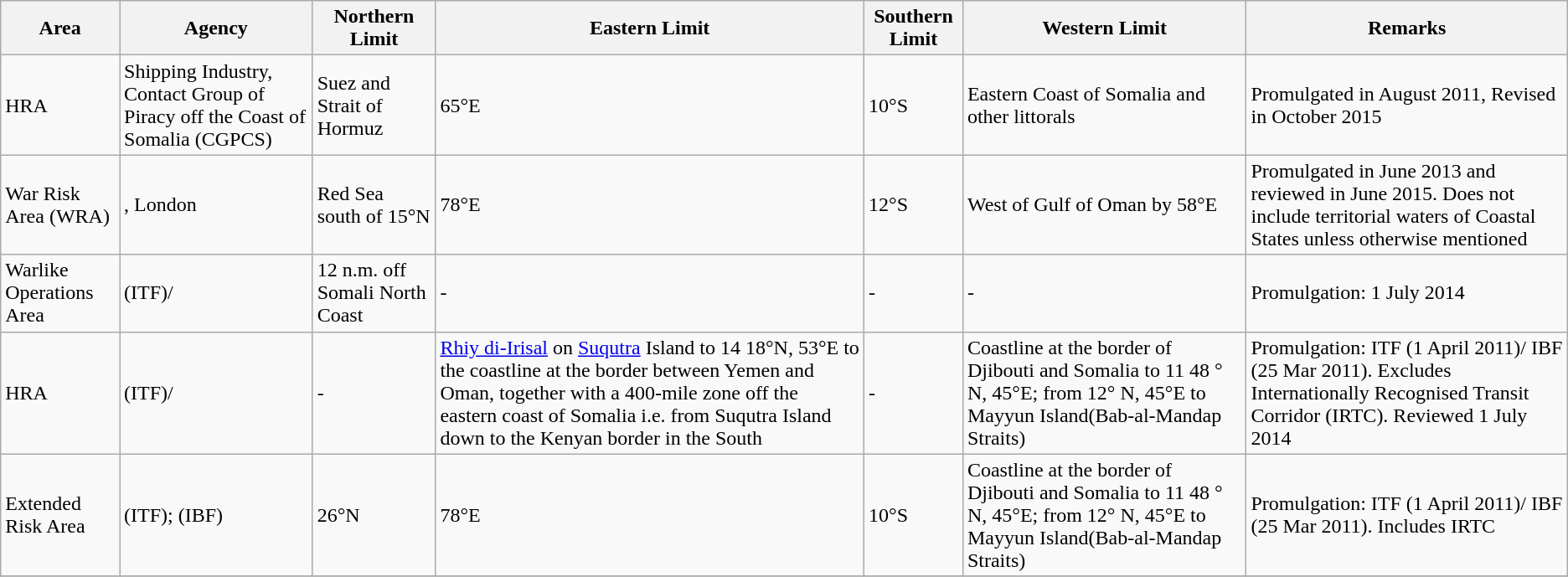<table class="wikitable">
<tr>
<th>Area</th>
<th>Agency</th>
<th>Northern Limit</th>
<th>Eastern Limit</th>
<th>Southern Limit</th>
<th>Western Limit</th>
<th>Remarks</th>
</tr>
<tr>
<td>HRA</td>
<td>Shipping Industry, Contact Group of Piracy off the Coast of Somalia (CGPCS)</td>
<td>Suez and Strait of Hormuz</td>
<td>65°E</td>
<td>10°S</td>
<td>Eastern Coast of Somalia and other littorals</td>
<td>Promulgated in August 2011, Revised in October 2015</td>
</tr>
<tr>
<td>War Risk Area (WRA)</td>
<td>, London</td>
<td>Red Sea south of 15°N</td>
<td>78°E</td>
<td>12°S</td>
<td>West of Gulf of Oman by 58°E</td>
<td>Promulgated in June 2013 and reviewed in June 2015. Does not include territorial waters of Coastal States unless otherwise mentioned</td>
</tr>
<tr>
<td>Warlike Operations Area</td>
<td> (ITF)/ </td>
<td>12 n.m. off Somali North Coast</td>
<td>-</td>
<td>-</td>
<td>-</td>
<td>Promulgation: 1 July 2014</td>
</tr>
<tr>
<td>HRA</td>
<td> (ITF)/ </td>
<td>-</td>
<td><a href='#'>Rhiy di-Irisal</a> on <a href='#'>Suqutra</a> Island to 14 18°N, 53°E to the coastline at the border between Yemen and Oman, together with a 400-mile zone off the eastern coast of Somalia i.e.  from Suqutra Island down to the Kenyan border in the South</td>
<td>-</td>
<td>Coastline at the border of Djibouti and Somalia to 11 48 ° N, 45°E; from 12° N, 45°E to Mayyun Island(Bab-al-Mandap Straits)</td>
<td>Promulgation: ITF (1 April 2011)/ IBF (25 Mar 2011). Excludes Internationally Recognised Transit Corridor (IRTC). Reviewed 1 July 2014</td>
</tr>
<tr>
<td>Extended Risk Area</td>
<td> (ITF);  (IBF)</td>
<td>26°N</td>
<td>78°E</td>
<td>10°S</td>
<td>Coastline at the border of Djibouti and Somalia to 11 48 ° N, 45°E; from  12° N, 45°E to Mayyun Island(Bab-al-Mandap Straits)</td>
<td>Promulgation: ITF (1 April 2011)/ IBF (25 Mar 2011). Includes IRTC</td>
</tr>
<tr>
</tr>
</table>
